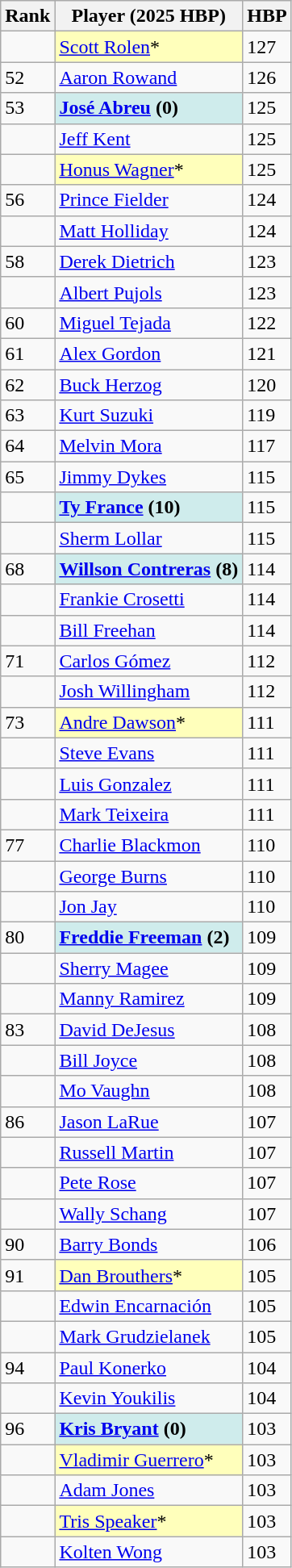<table class="wikitable" style="float:left;">
<tr>
<th>Rank</th>
<th>Player (2025 HBP)</th>
<th>HBP</th>
</tr>
<tr>
<td></td>
<td style="background:#ffffbb;"><a href='#'>Scott Rolen</a>*</td>
<td>127</td>
</tr>
<tr>
<td>52</td>
<td><a href='#'>Aaron Rowand</a></td>
<td>126</td>
</tr>
<tr>
<td>53</td>
<td style="background:#cfecec;"><strong><a href='#'>José Abreu</a> (0)</strong></td>
<td>125</td>
</tr>
<tr>
<td></td>
<td><a href='#'>Jeff Kent</a></td>
<td>125</td>
</tr>
<tr>
<td></td>
<td style="background:#ffffbb;"><a href='#'>Honus Wagner</a>*</td>
<td>125</td>
</tr>
<tr>
<td>56</td>
<td><a href='#'>Prince Fielder</a></td>
<td>124</td>
</tr>
<tr>
<td></td>
<td><a href='#'>Matt Holliday</a></td>
<td>124</td>
</tr>
<tr>
<td>58</td>
<td><a href='#'>Derek Dietrich</a></td>
<td>123</td>
</tr>
<tr>
<td></td>
<td><a href='#'>Albert Pujols</a></td>
<td>123</td>
</tr>
<tr>
<td>60</td>
<td><a href='#'>Miguel Tejada</a></td>
<td>122</td>
</tr>
<tr>
<td>61</td>
<td><a href='#'>Alex Gordon</a></td>
<td>121</td>
</tr>
<tr>
<td>62</td>
<td><a href='#'>Buck Herzog</a></td>
<td>120</td>
</tr>
<tr>
<td>63</td>
<td><a href='#'>Kurt Suzuki</a></td>
<td>119</td>
</tr>
<tr>
<td>64</td>
<td><a href='#'>Melvin Mora</a></td>
<td>117</td>
</tr>
<tr>
<td>65</td>
<td><a href='#'>Jimmy Dykes</a></td>
<td>115</td>
</tr>
<tr>
<td></td>
<td style="background:#cfecec;"><strong><a href='#'>Ty France</a> (10)</strong></td>
<td>115</td>
</tr>
<tr>
<td></td>
<td><a href='#'>Sherm Lollar</a></td>
<td>115</td>
</tr>
<tr>
<td>68</td>
<td style="background:#cfecec;"><strong><a href='#'>Willson Contreras</a> (8)</strong></td>
<td>114</td>
</tr>
<tr>
<td></td>
<td><a href='#'>Frankie Crosetti</a></td>
<td>114</td>
</tr>
<tr>
<td></td>
<td><a href='#'>Bill Freehan</a></td>
<td>114</td>
</tr>
<tr>
<td>71</td>
<td><a href='#'>Carlos Gómez</a></td>
<td>112</td>
</tr>
<tr>
<td></td>
<td><a href='#'>Josh Willingham</a></td>
<td>112</td>
</tr>
<tr>
<td>73</td>
<td style="background:#ffffbb;"><a href='#'>Andre Dawson</a>*</td>
<td>111</td>
</tr>
<tr>
<td></td>
<td><a href='#'>Steve Evans</a></td>
<td>111</td>
</tr>
<tr>
<td></td>
<td><a href='#'>Luis Gonzalez</a></td>
<td>111</td>
</tr>
<tr>
<td></td>
<td><a href='#'>Mark Teixeira</a></td>
<td>111</td>
</tr>
<tr>
<td>77</td>
<td><a href='#'>Charlie Blackmon</a></td>
<td>110</td>
</tr>
<tr>
<td></td>
<td><a href='#'>George Burns</a></td>
<td>110</td>
</tr>
<tr>
<td></td>
<td><a href='#'>Jon Jay</a></td>
<td>110</td>
</tr>
<tr>
<td>80</td>
<td style="background:#cfecec;"><strong><a href='#'>Freddie Freeman</a> (2)</strong></td>
<td>109</td>
</tr>
<tr>
<td></td>
<td><a href='#'>Sherry Magee</a></td>
<td>109</td>
</tr>
<tr>
<td></td>
<td><a href='#'>Manny Ramirez</a></td>
<td>109</td>
</tr>
<tr>
<td>83</td>
<td><a href='#'>David DeJesus</a></td>
<td>108</td>
</tr>
<tr>
<td></td>
<td><a href='#'>Bill Joyce</a></td>
<td>108</td>
</tr>
<tr>
<td></td>
<td><a href='#'>Mo Vaughn</a></td>
<td>108</td>
</tr>
<tr>
<td>86</td>
<td><a href='#'>Jason LaRue</a></td>
<td>107</td>
</tr>
<tr>
<td></td>
<td><a href='#'>Russell Martin</a></td>
<td>107</td>
</tr>
<tr>
<td></td>
<td><a href='#'>Pete Rose</a></td>
<td>107</td>
</tr>
<tr>
<td></td>
<td><a href='#'>Wally Schang</a></td>
<td>107</td>
</tr>
<tr>
<td>90</td>
<td><a href='#'>Barry Bonds</a></td>
<td>106</td>
</tr>
<tr>
<td>91</td>
<td style="background:#ffffbb;"><a href='#'>Dan Brouthers</a>*</td>
<td>105</td>
</tr>
<tr>
<td></td>
<td><a href='#'>Edwin Encarnación</a></td>
<td>105</td>
</tr>
<tr>
<td></td>
<td><a href='#'>Mark Grudzielanek</a></td>
<td>105</td>
</tr>
<tr>
<td>94</td>
<td><a href='#'>Paul Konerko</a></td>
<td>104</td>
</tr>
<tr>
<td></td>
<td><a href='#'>Kevin Youkilis</a></td>
<td>104</td>
</tr>
<tr>
<td>96</td>
<td style="background:#cfecec;"><strong><a href='#'>Kris Bryant</a> (0)</strong></td>
<td>103</td>
</tr>
<tr>
<td></td>
<td style="background:#ffffbb;"><a href='#'>Vladimir Guerrero</a>*</td>
<td>103</td>
</tr>
<tr>
<td></td>
<td><a href='#'>Adam Jones</a></td>
<td>103</td>
</tr>
<tr>
<td></td>
<td style="background:#ffffbb;"><a href='#'>Tris Speaker</a>*</td>
<td>103</td>
</tr>
<tr>
<td></td>
<td><a href='#'>Kolten Wong</a></td>
<td>103</td>
</tr>
</table>
